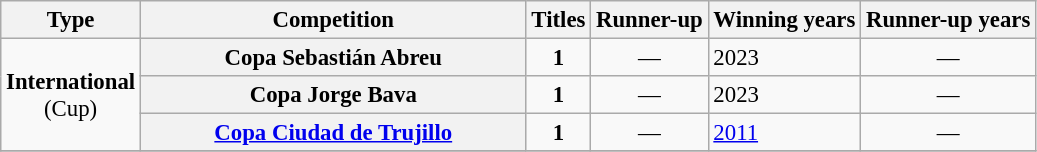<table class="wikitable plainrowheaders" style="font-size:95%; text-align:center;">
<tr>
<th>Type</th>
<th width=250px>Competition</th>
<th>Titles</th>
<th>Runner-up</th>
<th>Winning years</th>
<th>Runner-up years</th>
</tr>
<tr>
<td rowspan=3><strong>International</strong><br>(Cup)</td>
<th scope=col>Copa Sebastián Abreu</th>
<td><strong>1</strong></td>
<td style="text-align:center;">—</td>
<td align="left">2023</td>
<td style="text-align:center;">—</td>
</tr>
<tr>
<th scope=col>Copa Jorge Bava</th>
<td><strong>1</strong></td>
<td style="text-align:center;">—</td>
<td align="left">2023</td>
<td style="text-align:center;">—</td>
</tr>
<tr>
<th scope=col><a href='#'>Copa Ciudad de Trujillo</a></th>
<td><strong>1</strong></td>
<td style="text-align:center;">—</td>
<td align="left"><a href='#'>2011</a></td>
<td style="text-align:center;">—</td>
</tr>
<tr>
</tr>
</table>
